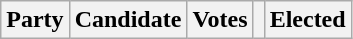<table class="wikitable">
<tr>
<th colspan="2">Party</th>
<th>Candidate</th>
<th>Votes</th>
<th></th>
<th>Elected<br>






</th>
</tr>
</table>
